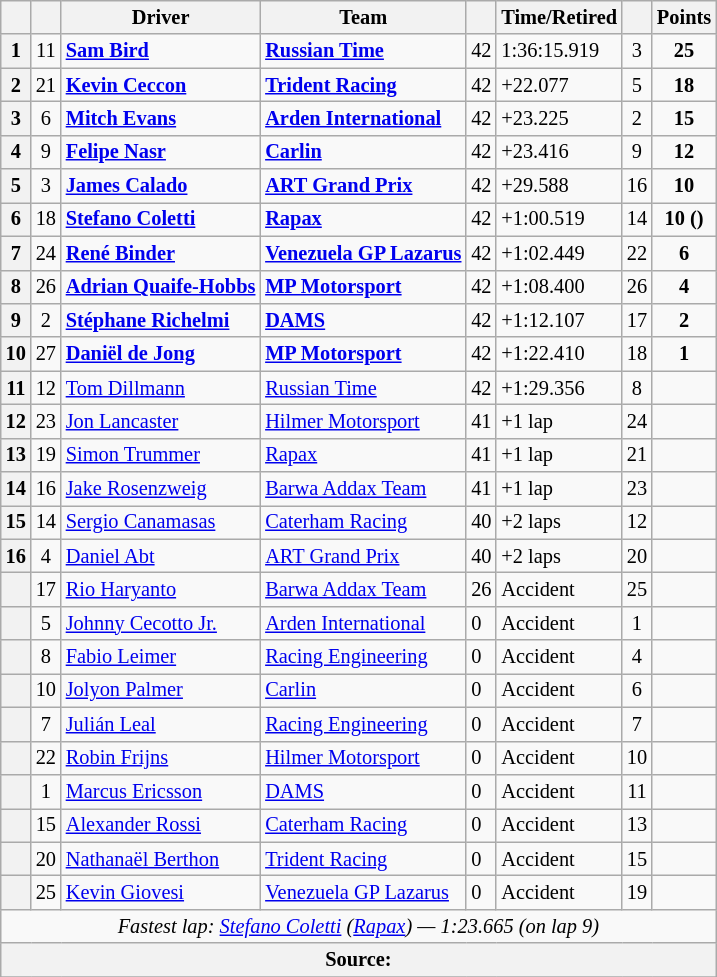<table class="wikitable" style="font-size:85%">
<tr>
<th scope="col"></th>
<th scope="col"></th>
<th scope="col">Driver</th>
<th scope="col">Team</th>
<th scope="col" class="unsortable"></th>
<th scope="col" class="unsortable">Time/Retired</th>
<th scope="col"></th>
<th scope="col">Points</th>
</tr>
<tr>
<th scope="row">1</th>
<td align="center">11</td>
<td data-sort-value="BIR"> <strong><a href='#'>Sam Bird</a></strong></td>
<td><strong><a href='#'>Russian Time</a></strong></td>
<td>42</td>
<td>1:36:15.919</td>
<td align="center">3</td>
<td align="center"><strong>25</strong></td>
</tr>
<tr>
<th scope="row">2</th>
<td align="center">21</td>
<td data-sort-value="CECC"> <strong><a href='#'>Kevin Ceccon</a></strong></td>
<td><strong><a href='#'>Trident Racing</a></strong></td>
<td>42</td>
<td>+22.077</td>
<td align="center">5</td>
<td align="center"><strong>18</strong></td>
</tr>
<tr>
<th scope="row">3</th>
<td align="center">6</td>
<td data-sort-value="EVA"> <strong><a href='#'>Mitch Evans</a></strong></td>
<td><strong><a href='#'>Arden International</a></strong></td>
<td>42</td>
<td>+23.225</td>
<td align="center">2</td>
<td align="center"><strong>15</strong></td>
</tr>
<tr>
<th scope="row">4</th>
<td align="center">9</td>
<td data-sort-value="NAS"> <strong><a href='#'>Felipe Nasr</a></strong></td>
<td><strong><a href='#'>Carlin</a></strong></td>
<td>42</td>
<td>+23.416</td>
<td align="center">9</td>
<td align="center"><strong>12</strong></td>
</tr>
<tr>
<th scope="row">5</th>
<td align="center">3</td>
<td data-sort-value="CAL"> <strong><a href='#'>James Calado</a></strong></td>
<td><strong><a href='#'>ART Grand Prix</a></strong></td>
<td>42</td>
<td>+29.588</td>
<td align="center">16</td>
<td align="center"><strong>10</strong></td>
</tr>
<tr>
<th scope="row">6</th>
<td align="center">18</td>
<td data-sort-value="COL"> <strong><a href='#'>Stefano Coletti</a></strong></td>
<td><strong><a href='#'>Rapax</a></strong></td>
<td>42</td>
<td>+1:00.519</td>
<td align="center">14</td>
<td align="center"><strong>10 ()</strong></td>
</tr>
<tr>
<th scope="row">7</th>
<td align="center">24</td>
<td data-sort-value="BIN"> <strong><a href='#'>René Binder</a></strong></td>
<td><strong><a href='#'>Venezuela GP Lazarus</a></strong></td>
<td>42</td>
<td>+1:02.449</td>
<td align="center">22</td>
<td align="center"><strong>6</strong></td>
</tr>
<tr>
<th scope="row">8</th>
<td align="center">26</td>
<td data-sort-value="QUA"> <strong><a href='#'>Adrian Quaife-Hobbs</a></strong></td>
<td><strong><a href='#'>MP Motorsport</a></strong></td>
<td>42</td>
<td>+1:08.400</td>
<td align="center">26</td>
<td align="center"><strong>4</strong></td>
</tr>
<tr>
<th scope="row">9</th>
<td align="center">2</td>
<td data-sort-value="RIC"> <strong><a href='#'>Stéphane Richelmi</a></strong></td>
<td><strong><a href='#'>DAMS</a></strong></td>
<td>42</td>
<td>+1:12.107</td>
<td align="center">17</td>
<td align="center"><strong>2</strong></td>
</tr>
<tr>
<th scope="row">10</th>
<td align="center">27</td>
<td data-sort-value="DEJ"> <strong><a href='#'>Daniël de Jong</a></strong></td>
<td><strong><a href='#'>MP Motorsport</a></strong></td>
<td>42</td>
<td>+1:22.410</td>
<td align="center">18</td>
<td align="center"><strong>1</strong></td>
</tr>
<tr>
<th scope="row">11</th>
<td align="center">12</td>
<td data-sort-value="DIL"> <a href='#'>Tom Dillmann</a></td>
<td><a href='#'>Russian Time</a></td>
<td>42</td>
<td>+1:29.356</td>
<td align="center">8</td>
<td></td>
</tr>
<tr>
<th scope="row">12</th>
<td align="center">23</td>
<td data-sort-value="LAN"> <a href='#'>Jon Lancaster</a></td>
<td><a href='#'>Hilmer Motorsport</a></td>
<td>41</td>
<td>+1 lap</td>
<td align="center">24</td>
<td></td>
</tr>
<tr>
<th scope="row">13</th>
<td align="center">19</td>
<td data-sort-value="TRU"> <a href='#'>Simon Trummer</a></td>
<td><a href='#'>Rapax</a></td>
<td>41</td>
<td>+1 lap</td>
<td align="center">21</td>
<td></td>
</tr>
<tr>
<th scope="row">14</th>
<td align="center">16</td>
<td data-sort-value="ROSE"> <a href='#'>Jake Rosenzweig</a></td>
<td><a href='#'>Barwa Addax Team</a></td>
<td>41</td>
<td>+1 lap</td>
<td align="center">23</td>
<td></td>
</tr>
<tr>
<th scope="row">15</th>
<td align="center">14</td>
<td data-sort-value="CAN"> <a href='#'>Sergio Canamasas</a></td>
<td><a href='#'>Caterham Racing</a></td>
<td>40</td>
<td>+2 laps</td>
<td align="center">12</td>
<td></td>
</tr>
<tr>
<th scope="row">16</th>
<td align="center">4</td>
<td data-sort-value="ABT"> <a href='#'>Daniel Abt</a></td>
<td><a href='#'>ART Grand Prix</a></td>
<td>40</td>
<td>+2 laps</td>
<td align="center">20</td>
<td></td>
</tr>
<tr>
<th scope="row" data-sort-value="17"></th>
<td align="center">17</td>
<td data-sort-value="HAR"> <a href='#'>Rio Haryanto</a></td>
<td><a href='#'>Barwa Addax Team</a></td>
<td>26</td>
<td>Accident</td>
<td align="center">25</td>
<td></td>
</tr>
<tr>
<th scope="row" data-sort-value="18"></th>
<td align="center">5</td>
<td data-sort-value="CECO"> <a href='#'>Johnny Cecotto Jr.</a></td>
<td><a href='#'>Arden International</a></td>
<td>0</td>
<td>Accident</td>
<td align="center">1</td>
<td></td>
</tr>
<tr>
<th scope="row" data-sort-value="19"></th>
<td align="center">8</td>
<td data-sort-value="LEI"> <a href='#'>Fabio Leimer</a></td>
<td><a href='#'>Racing Engineering</a></td>
<td>0</td>
<td>Accident</td>
<td align="center">4</td>
<td></td>
</tr>
<tr>
<th scope="row" data-sort-value="20"></th>
<td align="center">10</td>
<td data-sort-value="PAL"> <a href='#'>Jolyon Palmer</a></td>
<td><a href='#'>Carlin</a></td>
<td>0</td>
<td>Accident</td>
<td align="center">6</td>
<td></td>
</tr>
<tr>
<th scope="row" data-sort-value="21"></th>
<td align="center">7</td>
<td data-sort-value="LEA"> <a href='#'>Julián Leal</a></td>
<td><a href='#'>Racing Engineering</a></td>
<td>0</td>
<td>Accident</td>
<td align="center">7</td>
<td></td>
</tr>
<tr>
<th scope="row" data-sort-value="22"></th>
<td align="center">22</td>
<td data-sort-value="FRI"> <a href='#'>Robin Frijns</a></td>
<td><a href='#'>Hilmer Motorsport</a></td>
<td>0</td>
<td>Accident</td>
<td align="center">10</td>
<td></td>
</tr>
<tr>
<th scope="row" data-sort-value="23"></th>
<td align="center">1</td>
<td data-sort-value="ERI"> <a href='#'>Marcus Ericsson</a></td>
<td><a href='#'>DAMS</a></td>
<td>0</td>
<td>Accident</td>
<td align="center">11</td>
<td></td>
</tr>
<tr>
<th scope="row" data-sort-value="24"></th>
<td align="center">15</td>
<td data-sort-value="ROSS"> <a href='#'>Alexander Rossi</a></td>
<td><a href='#'>Caterham Racing</a></td>
<td>0</td>
<td>Accident</td>
<td align="center">13</td>
<td></td>
</tr>
<tr>
<th scope="row" data-sort-value="25"></th>
<td align="center">20</td>
<td data-sort-value="BER"> <a href='#'>Nathanaël Berthon</a></td>
<td><a href='#'>Trident Racing</a></td>
<td>0</td>
<td>Accident</td>
<td align="center">15</td>
<td></td>
</tr>
<tr>
<th scope="row" data-sort-value="26"></th>
<td align="center">25</td>
<td data-sort-value="GIO"> <a href='#'>Kevin Giovesi</a></td>
<td><a href='#'>Venezuela GP Lazarus</a></td>
<td>0</td>
<td>Accident</td>
<td align="center">19</td>
<td></td>
</tr>
<tr class="sortbottom">
<td colspan="8" align="center"><em>Fastest lap: <a href='#'>Stefano Coletti</a> (<a href='#'>Rapax</a>) — 1:23.665 (on lap 9)</em></td>
</tr>
<tr class="sortbottom">
<th colspan="8">Source:</th>
</tr>
<tr>
</tr>
</table>
